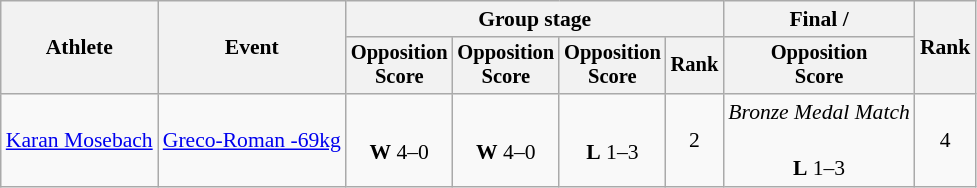<table class="wikitable" style="font-size:90%">
<tr>
<th rowspan=2>Athlete</th>
<th rowspan=2>Event</th>
<th colspan=4>Group stage</th>
<th>Final / </th>
<th rowspan=2>Rank</th>
</tr>
<tr style="font-size:95%">
<th>Opposition<br>Score</th>
<th>Opposition<br>Score</th>
<th>Opposition<br>Score</th>
<th>Rank</th>
<th>Opposition<br>Score</th>
</tr>
<tr align=center>
<td align=left><a href='#'>Karan Mosebach</a></td>
<td align=left><a href='#'>Greco-Roman -69kg</a></td>
<td><br><strong>W</strong> 4–0</td>
<td><br><strong>W</strong> 4–0</td>
<td><br><strong>L</strong> 1–3</td>
<td>2</td>
<td><em>Bronze Medal Match</em><br><br><strong>L</strong> 1–3 <sup></sup></td>
<td>4</td>
</tr>
</table>
